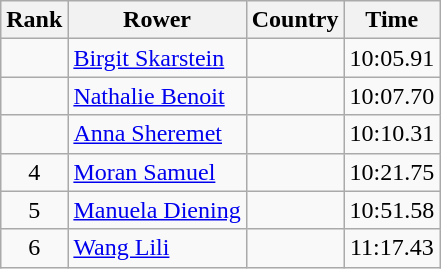<table class="wikitable" style="text-align:center">
<tr>
<th>Rank</th>
<th>Rower</th>
<th>Country</th>
<th>Time</th>
</tr>
<tr>
<td></td>
<td align="left"><a href='#'>Birgit Skarstein</a></td>
<td align="left"></td>
<td>10:05.91</td>
</tr>
<tr>
<td></td>
<td align="left"><a href='#'>Nathalie Benoit</a></td>
<td align="left"></td>
<td>10:07.70</td>
</tr>
<tr>
<td></td>
<td align="left"><a href='#'>Anna Sheremet</a></td>
<td align="left"></td>
<td>10:10.31</td>
</tr>
<tr>
<td>4</td>
<td align="left"><a href='#'>Moran Samuel</a></td>
<td align="left"></td>
<td>10:21.75</td>
</tr>
<tr>
<td>5</td>
<td align="left"><a href='#'>Manuela Diening</a></td>
<td align="left"></td>
<td>10:51.58</td>
</tr>
<tr>
<td>6</td>
<td align="left"><a href='#'>Wang Lili</a></td>
<td align="left"></td>
<td>11:17.43</td>
</tr>
</table>
